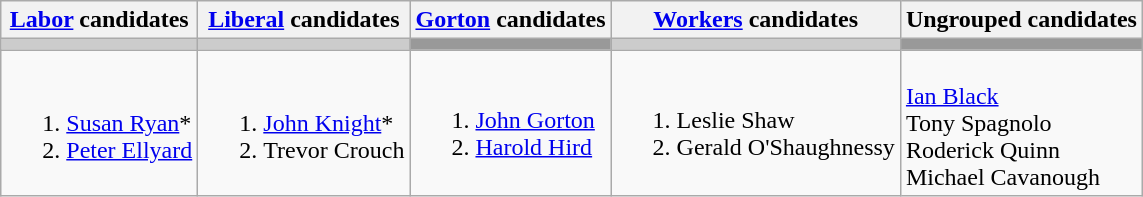<table class="wikitable">
<tr>
<th><a href='#'>Labor</a> candidates</th>
<th><a href='#'>Liberal</a> candidates</th>
<th><a href='#'>Gorton</a> candidates</th>
<th><a href='#'>Workers</a> candidates</th>
<th>Ungrouped candidates</th>
</tr>
<tr bgcolor="#cccccc">
<td></td>
<td></td>
<td bgcolor="#999999"></td>
<td></td>
<td bgcolor="#999999"></td>
</tr>
<tr>
<td><br><ol><li><a href='#'>Susan Ryan</a>*</li><li><a href='#'>Peter Ellyard</a></li></ol></td>
<td><br><ol><li><a href='#'>John Knight</a>*</li><li>Trevor Crouch</li></ol></td>
<td valign=top><br><ol><li><a href='#'>John Gorton</a></li><li><a href='#'>Harold Hird</a></li></ol></td>
<td valign=top><br><ol><li>Leslie Shaw</li><li>Gerald O'Shaughnessy</li></ol></td>
<td valign=top><br><a href='#'>Ian Black</a><br>
Tony Spagnolo<br>
Roderick Quinn<br>
Michael Cavanough</td>
</tr>
</table>
